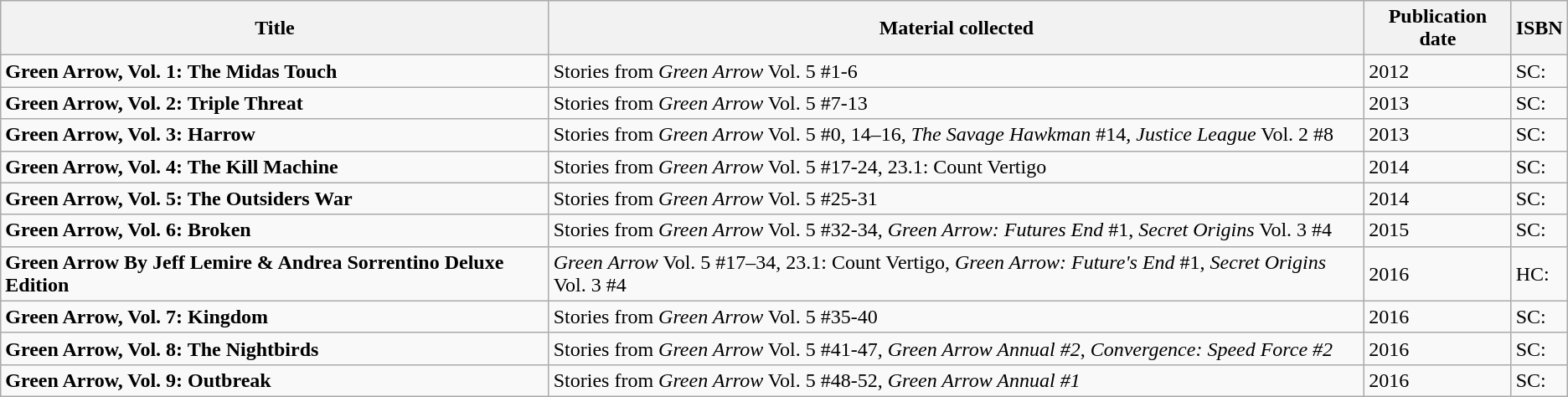<table class="wikitable collapsible collapsed">
<tr>
<th>Title</th>
<th>Material collected</th>
<th>Publication date</th>
<th>ISBN</th>
</tr>
<tr>
<td><strong>Green Arrow, Vol. 1: The Midas Touch</strong></td>
<td>Stories from <em>Green Arrow</em> Vol. 5 #1-6</td>
<td>2012</td>
<td>SC: </td>
</tr>
<tr>
<td><strong>Green Arrow, Vol. 2: Triple Threat</strong></td>
<td>Stories from <em>Green Arrow</em> Vol. 5 #7-13</td>
<td>2013</td>
<td>SC: </td>
</tr>
<tr>
<td><strong>Green Arrow, Vol. 3: Harrow</strong></td>
<td>Stories from <em>Green Arrow</em> Vol. 5 #0, 14–16, <em>The Savage Hawkman</em> #14, <em>Justice League</em> Vol. 2 #8</td>
<td>2013</td>
<td>SC: </td>
</tr>
<tr>
<td><strong>Green Arrow, Vol. 4: The Kill Machine</strong></td>
<td>Stories from <em>Green Arrow</em> Vol. 5 #17-24, 23.1: Count Vertigo</td>
<td>2014</td>
<td>SC: </td>
</tr>
<tr>
<td><strong>Green Arrow, Vol. 5: The Outsiders War</strong></td>
<td>Stories from <em>Green Arrow</em> Vol. 5 #25-31</td>
<td>2014</td>
<td>SC: </td>
</tr>
<tr>
<td><strong>Green Arrow, Vol. 6: Broken</strong></td>
<td>Stories from <em>Green Arrow</em> Vol. 5 #32-34, <em>Green Arrow: Futures End</em> #1, <em>Secret Origins</em> Vol. 3 #4</td>
<td>2015</td>
<td>SC: </td>
</tr>
<tr>
<td><strong>Green Arrow By Jeff Lemire & Andrea Sorrentino Deluxe Edition</strong></td>
<td><em>Green Arrow</em> Vol. 5 #17–34, 23.1: Count Vertigo, <em>Green Arrow: Future's End</em> #1, <em>Secret Origins</em> Vol. 3 #4</td>
<td>2016</td>
<td>HC: </td>
</tr>
<tr>
<td><strong>Green Arrow, Vol. 7: Kingdom</strong></td>
<td>Stories from <em>Green Arrow</em> Vol. 5 #35-40</td>
<td>2016</td>
<td>SC: </td>
</tr>
<tr>
<td><strong>Green Arrow, Vol. 8: The Nightbirds</strong></td>
<td>Stories from <em>Green Arrow</em> Vol. 5 #41-47, <em>Green Arrow Annual #2</em>, <em>Convergence: Speed Force #2</em></td>
<td>2016</td>
<td>SC: </td>
</tr>
<tr>
<td><strong>Green Arrow, Vol. 9: Outbreak</strong></td>
<td>Stories from <em>Green Arrow</em> Vol. 5 #48-52, <em>Green Arrow Annual #1</em></td>
<td>2016</td>
<td>SC: </td>
</tr>
</table>
